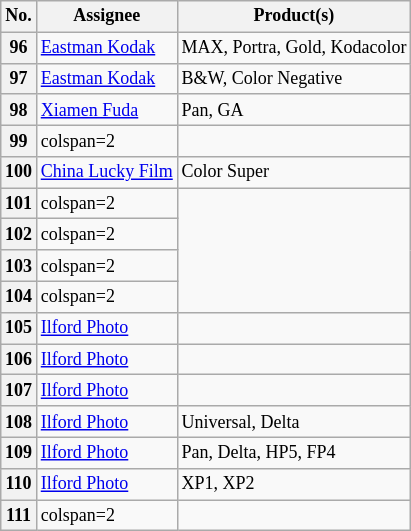<table class="wikitable" style="font-size:75%;text-align:left;">
<tr>
<th>No.</th>
<th>Assignee</th>
<th>Product(s)</th>
</tr>
<tr>
<th>96</th>
<td><a href='#'>Eastman Kodak</a></td>
<td>MAX, Portra, Gold, Kodacolor</td>
</tr>
<tr>
<th>97</th>
<td><a href='#'>Eastman Kodak</a></td>
<td>B&W, Color Negative</td>
</tr>
<tr>
<th>98</th>
<td><a href='#'>Xiamen Fuda</a></td>
<td>Pan, GA</td>
</tr>
<tr>
<th>99</th>
<td>colspan=2 </td>
</tr>
<tr>
<th>100</th>
<td><a href='#'>China Lucky Film</a></td>
<td>Color Super</td>
</tr>
<tr>
<th>101</th>
<td>colspan=2 </td>
</tr>
<tr>
<th>102</th>
<td>colspan=2 </td>
</tr>
<tr>
<th>103</th>
<td>colspan=2 </td>
</tr>
<tr>
<th>104</th>
<td>colspan=2 </td>
</tr>
<tr>
<th>105</th>
<td><a href='#'>Ilford Photo</a></td>
<td></td>
</tr>
<tr>
<th>106</th>
<td><a href='#'>Ilford Photo</a></td>
<td></td>
</tr>
<tr>
<th>107</th>
<td><a href='#'>Ilford Photo</a></td>
<td></td>
</tr>
<tr>
<th>108</th>
<td><a href='#'>Ilford Photo</a></td>
<td>Universal, Delta</td>
</tr>
<tr>
<th>109</th>
<td><a href='#'>Ilford Photo</a></td>
<td>Pan, Delta, HP5, FP4</td>
</tr>
<tr>
<th>110</th>
<td><a href='#'>Ilford Photo</a></td>
<td>XP1, XP2</td>
</tr>
<tr>
<th>111</th>
<td>colspan=2 </td>
</tr>
</table>
